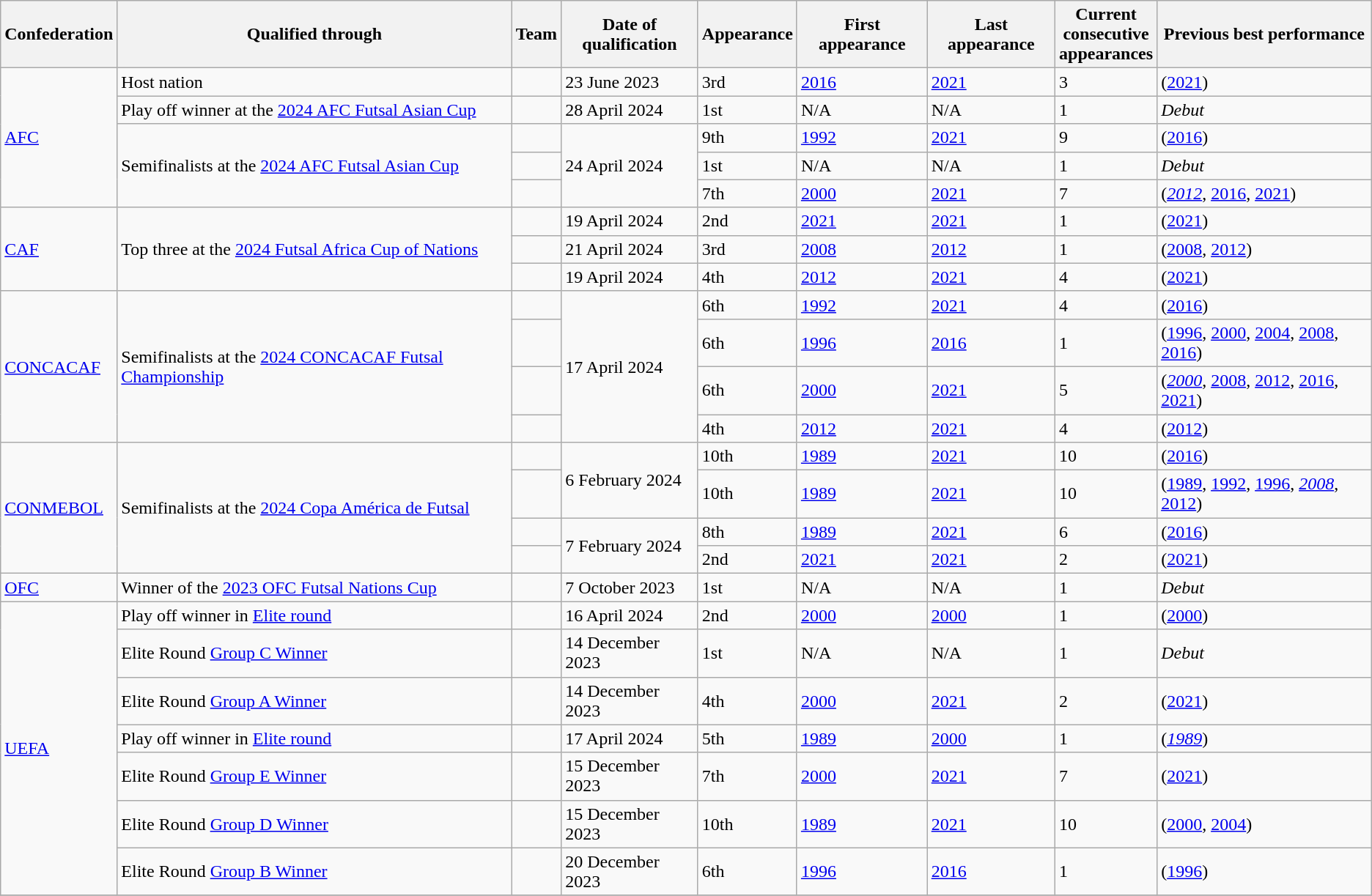<table class="wikitable sortable">
<tr>
<th>Confederation</th>
<th>Qualified through</th>
<th>Team</th>
<th data-sort-type="date">Date of<br>qualification</th>
<th data-sort-type="number">Appearance</th>
<th>First appearance</th>
<th>Last appearance</th>
<th>Current<br>consecutive<br>appearances</th>
<th>Previous best performance</th>
</tr>
<tr>
<td rowspan=5><a href='#'>AFC </a><br></td>
<td>Host nation</td>
<td></td>
<td>23 June 2023</td>
<td>3rd</td>
<td><a href='#'>2016</a></td>
<td><a href='#'>2021</a></td>
<td>3</td>
<td> (<a href='#'>2021</a>)</td>
</tr>
<tr>
<td>Play off winner at the <a href='#'>2024 AFC Futsal Asian Cup</a></td>
<td></td>
<td>28 April 2024</td>
<td>1st</td>
<td>N/A</td>
<td>N/A</td>
<td>1</td>
<td><em>Debut</em></td>
</tr>
<tr>
<td rowspan=3>Semifinalists at the <a href='#'>2024 AFC Futsal Asian Cup</a></td>
<td></td>
<td rowspan=3>24 April 2024</td>
<td>9th</td>
<td><a href='#'>1992</a></td>
<td><a href='#'>2021</a></td>
<td>9</td>
<td> (<a href='#'>2016</a>)</td>
</tr>
<tr>
<td></td>
<td>1st</td>
<td>N/A</td>
<td>N/A</td>
<td>1</td>
<td><em>Debut</em></td>
</tr>
<tr>
<td></td>
<td>7th</td>
<td><a href='#'>2000</a></td>
<td><a href='#'>2021</a></td>
<td>7</td>
<td> (<a href='#'><em>2012</em></a>, <a href='#'>2016</a>, <a href='#'>2021</a>)</td>
</tr>
<tr>
<td rowspan=3><a href='#'>CAF </a><br></td>
<td rowspan=3>Top three at the <a href='#'>2024 Futsal Africa Cup of Nations</a></td>
<td></td>
<td>19 April 2024</td>
<td>2nd</td>
<td><a href='#'>2021</a></td>
<td><a href='#'>2021</a></td>
<td>1</td>
<td> (<a href='#'>2021</a>)</td>
</tr>
<tr>
<td></td>
<td>21 April 2024</td>
<td>3rd</td>
<td><a href='#'>2008</a></td>
<td><a href='#'>2012</a></td>
<td>1</td>
<td> (<a href='#'>2008</a>, <a href='#'>2012</a>)</td>
</tr>
<tr>
<td></td>
<td>19 April 2024</td>
<td>4th</td>
<td><a href='#'>2012</a></td>
<td><a href='#'>2021</a></td>
<td>4</td>
<td> (<a href='#'>2021</a>)</td>
</tr>
<tr>
<td rowspan="4"><a href='#'>CONCACAF </a><br></td>
<td rowspan="4">Semifinalists at the <a href='#'>2024 CONCACAF Futsal Championship</a></td>
<td></td>
<td rowspan="4">17 April 2024</td>
<td>6th</td>
<td><a href='#'>1992</a></td>
<td><a href='#'>2021</a></td>
<td>4</td>
<td> (<a href='#'>2016</a>)</td>
</tr>
<tr>
<td></td>
<td>6th</td>
<td><a href='#'>1996</a></td>
<td><a href='#'>2016</a></td>
<td>1</td>
<td> (<a href='#'>1996</a>, <a href='#'>2000</a>, <a href='#'>2004</a>, <a href='#'>2008</a>, <a href='#'>2016</a>)</td>
</tr>
<tr>
<td></td>
<td>6th</td>
<td><a href='#'>2000</a></td>
<td><a href='#'>2021</a></td>
<td>5</td>
<td> (<em><a href='#'>2000</a></em>, <a href='#'>2008</a>, <a href='#'>2012</a>, <a href='#'>2016</a>, <a href='#'>2021</a>)</td>
</tr>
<tr>
<td></td>
<td>4th</td>
<td><a href='#'>2012</a></td>
<td><a href='#'>2021</a></td>
<td>4</td>
<td> (<a href='#'>2012</a>)</td>
</tr>
<tr>
<td rowspan=4><a href='#'>CONMEBOL </a><br></td>
<td rowspan=4>Semifinalists at the <a href='#'>2024 Copa América de Futsal</a></td>
<td></td>
<td rowspan=2>6 February 2024</td>
<td>10th</td>
<td><a href='#'>1989</a></td>
<td><a href='#'>2021</a></td>
<td>10</td>
<td> (<a href='#'>2016</a>)</td>
</tr>
<tr>
<td></td>
<td>10th</td>
<td><a href='#'>1989</a></td>
<td><a href='#'>2021</a></td>
<td>10</td>
<td> (<a href='#'>1989</a>, <a href='#'>1992</a>, <a href='#'>1996</a>, <em><a href='#'>2008</a></em>, <a href='#'>2012</a>)</td>
</tr>
<tr>
<td></td>
<td rowspan=2>7 February 2024</td>
<td>8th</td>
<td><a href='#'>1989</a></td>
<td><a href='#'>2021</a></td>
<td>6</td>
<td> (<a href='#'>2016</a>)</td>
</tr>
<tr>
<td></td>
<td>2nd</td>
<td><a href='#'>2021</a></td>
<td><a href='#'>2021</a></td>
<td>2</td>
<td> (<a href='#'>2021</a>)</td>
</tr>
<tr>
<td><a href='#'>OFC </a><br></td>
<td>Winner of the <a href='#'>2023 OFC Futsal Nations Cup</a></td>
<td></td>
<td>7 October 2023</td>
<td>1st</td>
<td>N/A</td>
<td>N/A</td>
<td>1</td>
<td><em>Debut</em></td>
</tr>
<tr>
<td rowspan=7><a href='#'>UEFA </a><br></td>
<td>Play off winner in <a href='#'>Elite round</a></td>
<td></td>
<td>16 April 2024</td>
<td>2nd</td>
<td><a href='#'>2000</a></td>
<td><a href='#'>2000</a></td>
<td>1</td>
<td> (<a href='#'>2000</a>)</td>
</tr>
<tr>
<td>Elite Round <a href='#'>Group C Winner</a></td>
<td></td>
<td>14 December 2023</td>
<td>1st</td>
<td>N/A</td>
<td>N/A</td>
<td>1</td>
<td><em>Debut</em></td>
</tr>
<tr>
<td>Elite Round <a href='#'>Group A Winner</a></td>
<td></td>
<td>14 December 2023</td>
<td>4th</td>
<td><a href='#'>2000</a></td>
<td><a href='#'>2021</a></td>
<td>2</td>
<td> (<a href='#'>2021</a>)</td>
</tr>
<tr>
<td>Play off winner in <a href='#'>Elite round</a></td>
<td></td>
<td>17 April 2024</td>
<td>5th</td>
<td><a href='#'>1989</a></td>
<td><a href='#'>2000</a></td>
<td>1</td>
<td> (<a href='#'><em>1989</em></a>)</td>
</tr>
<tr>
<td>Elite Round <a href='#'>Group E Winner</a></td>
<td></td>
<td>15 December 2023</td>
<td>7th</td>
<td><a href='#'>2000</a></td>
<td><a href='#'>2021</a></td>
<td>7</td>
<td> (<a href='#'>2021</a>)</td>
</tr>
<tr>
<td>Elite Round <a href='#'>Group D Winner</a></td>
<td></td>
<td>15 December 2023</td>
<td>10th</td>
<td><a href='#'>1989</a></td>
<td><a href='#'>2021</a></td>
<td>10</td>
<td> (<a href='#'>2000</a>, <a href='#'>2004</a>)</td>
</tr>
<tr>
<td>Elite Round <a href='#'>Group B Winner</a></td>
<td></td>
<td>20 December 2023</td>
<td>6th</td>
<td><a href='#'>1996</a></td>
<td><a href='#'>2016</a></td>
<td>1</td>
<td> (<a href='#'>1996</a>)</td>
</tr>
<tr>
</tr>
</table>
